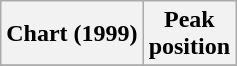<table class="wikitable sortable">
<tr>
<th>Chart (1999)</th>
<th style="text-align:center;">Peak<br>position</th>
</tr>
<tr>
</tr>
</table>
